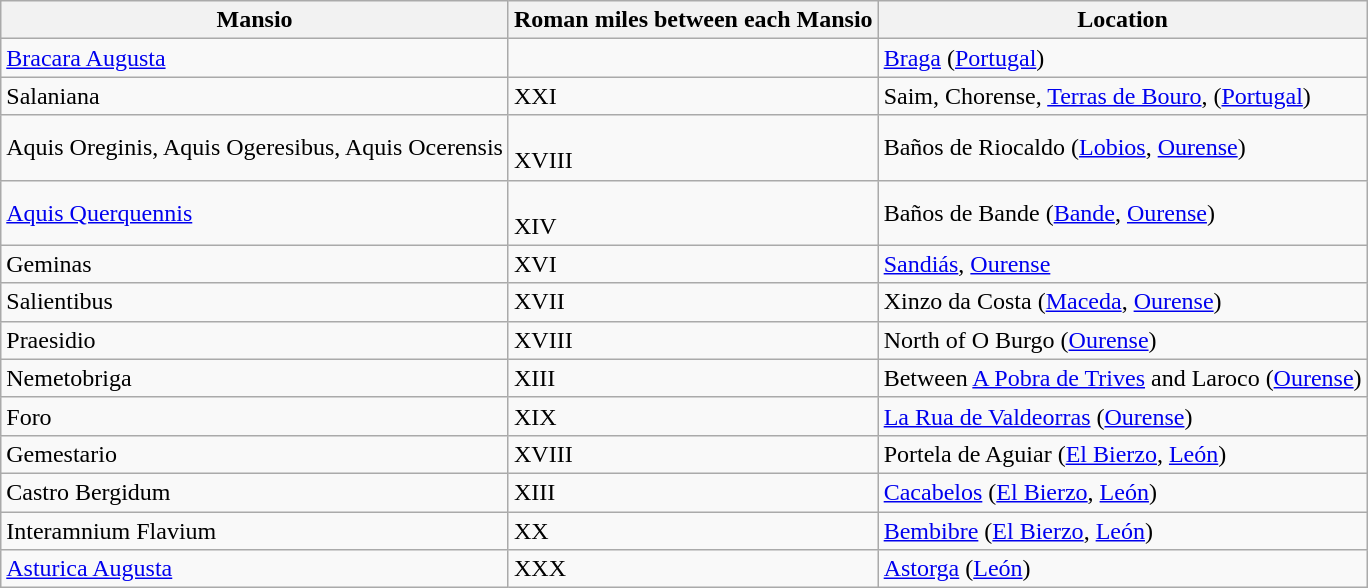<table class="wikitable">
<tr>
<th>Mansio</th>
<th>Roman miles between each Mansio</th>
<th>Location</th>
</tr>
<tr align="right">
<td align="left"><a href='#'>Bracara Augusta</a></td>
<td align="left"></td>
<td align="left"><a href='#'>Braga</a> (<a href='#'>Portugal</a>)</td>
</tr>
<tr align="right">
<td align="left">Salaniana</td>
<td align="left">XXI</td>
<td align="left">Saim, Chorense, <a href='#'>Terras de Bouro</a>, (<a href='#'>Portugal</a>)</td>
</tr>
<tr align="right">
<td align="left">Aquis Oreginis, Aquis Ogeresibus, Aquis Ocerensis</td>
<td align="left"><br>XVIII</td>
<td align="left">Baños de Riocaldo (<a href='#'>Lobios</a>, <a href='#'>Ourense</a>)</td>
</tr>
<tr align="right">
<td align="left"><a href='#'>Aquis Querquennis</a></td>
<td align="left"><br>XIV</td>
<td align="left">Baños de Bande (<a href='#'>Bande</a>, <a href='#'>Ourense</a>)</td>
</tr>
<tr align="right">
<td align="left">Geminas</td>
<td align="left">XVI</td>
<td align="left"><a href='#'>Sandiás</a>, <a href='#'>Ourense</a></td>
</tr>
<tr align="right">
<td align="left">Salientibus</td>
<td align="left">XVII</td>
<td align="left">Xinzo da Costa (<a href='#'>Maceda</a>, <a href='#'>Ourense</a>)</td>
</tr>
<tr align="right">
<td align="left">Praesidio</td>
<td align="left">XVIII</td>
<td align="left">North of O Burgo (<a href='#'>Ourense</a>)</td>
</tr>
<tr align="right">
<td align="left">Nemetobriga</td>
<td align="left">XIII</td>
<td align="left">Between <a href='#'>A Pobra de Trives</a> and Laroco (<a href='#'>Ourense</a>)</td>
</tr>
<tr align="right">
<td align="left">Foro</td>
<td align="left">XIX</td>
<td align="left"><a href='#'>La Rua de Valdeorras</a> (<a href='#'>Ourense</a>)</td>
</tr>
<tr align="right">
<td align="left">Gemestario</td>
<td align="left">XVIII</td>
<td align="left">Portela de Aguiar (<a href='#'>El Bierzo</a>, <a href='#'>León</a>)</td>
</tr>
<tr align="right">
<td align="left">Castro Bergidum</td>
<td align="left">XIII</td>
<td align="left"><a href='#'>Cacabelos</a> (<a href='#'>El Bierzo</a>, <a href='#'>León</a>)</td>
</tr>
<tr align="right">
<td align="left">Interamnium Flavium</td>
<td align="left">XX</td>
<td align="left"><a href='#'>Bembibre</a> (<a href='#'>El Bierzo</a>, <a href='#'>León</a>)</td>
</tr>
<tr align="right">
<td align="left"><a href='#'>Asturica Augusta</a></td>
<td align="left">XXX</td>
<td align="left"><a href='#'>Astorga</a> (<a href='#'>León</a>)</td>
</tr>
</table>
